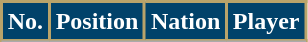<table class="wikitable sortable">
<tr>
<th style="background:#01426A; color:#fff; border:2px solid #B9A36A;" scope="col">No.</th>
<th style="background:#01426A; color:#fff; border:2px solid #B9A36A;" scope="col">Position</th>
<th style="background:#01426A; color:#fff; border:2px solid #B9A36A;" scope="col">Nation</th>
<th style="background:#01426A; color:#fff; border:2px solid #B9A36A;" scope="col">Player</th>
</tr>
<tr>
</tr>
</table>
